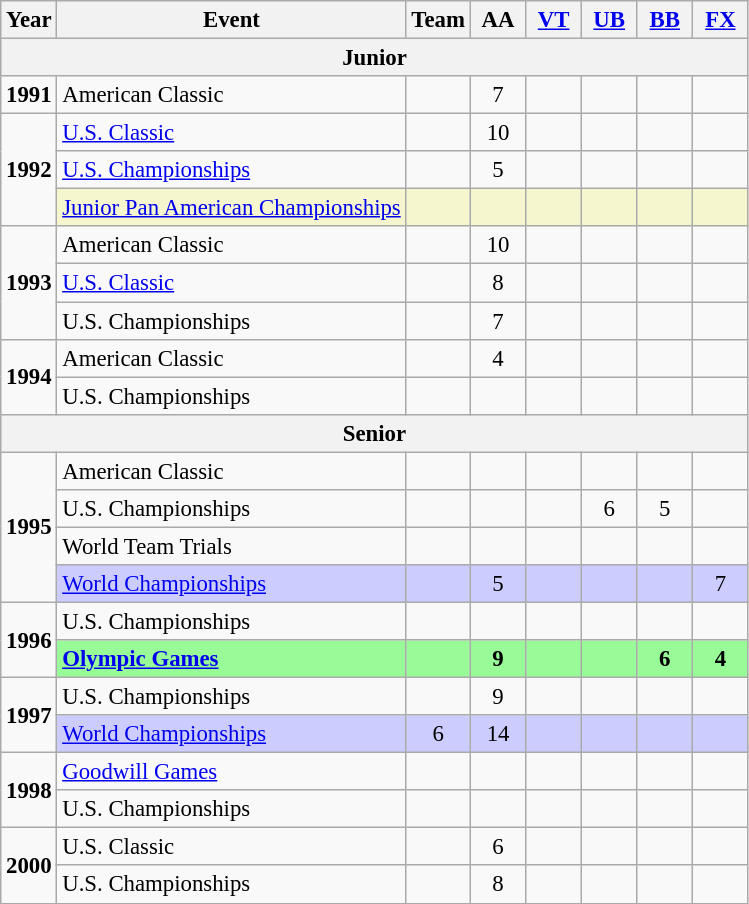<table class="wikitable" style="text-align:center; font-size:95%;">
<tr>
<th align=center>Year</th>
<th align=center>Event</th>
<th style="width:30px;">Team</th>
<th style="width:30px;">AA</th>
<th style="width:30px;"><a href='#'>VT</a></th>
<th style="width:30px;"><a href='#'>UB</a></th>
<th style="width:30px;"><a href='#'>BB</a></th>
<th style="width:30px;"><a href='#'>FX</a></th>
</tr>
<tr>
<th colspan="8"><strong>Junior</strong></th>
</tr>
<tr>
<td rowspan="1"><strong>1991</strong></td>
<td align=left>American Classic</td>
<td></td>
<td>7</td>
<td></td>
<td></td>
<td></td>
<td></td>
</tr>
<tr>
<td rowspan="3"><strong>1992</strong></td>
<td align=left><a href='#'>U.S. Classic</a></td>
<td></td>
<td>10</td>
<td></td>
<td></td>
<td></td>
<td></td>
</tr>
<tr>
<td align=left><a href='#'>U.S. Championships</a></td>
<td></td>
<td>5</td>
<td></td>
<td></td>
<td></td>
<td></td>
</tr>
<tr bgcolor=#F5F6CE>
<td align=left><a href='#'>Junior Pan American Championships</a></td>
<td></td>
<td></td>
<td></td>
<td></td>
<td></td>
<td></td>
</tr>
<tr>
<td rowspan="3"><strong>1993</strong></td>
<td align=left>American Classic</td>
<td></td>
<td>10</td>
<td></td>
<td></td>
<td></td>
<td></td>
</tr>
<tr>
<td align=left><a href='#'>U.S. Classic</a></td>
<td></td>
<td>8</td>
<td></td>
<td></td>
<td></td>
<td></td>
</tr>
<tr>
<td align=left>U.S. Championships</td>
<td></td>
<td>7</td>
<td></td>
<td></td>
<td></td>
<td></td>
</tr>
<tr>
<td rowspan="2"><strong>1994</strong></td>
<td align=left>American Classic</td>
<td></td>
<td>4</td>
<td></td>
<td></td>
<td></td>
<td></td>
</tr>
<tr>
<td align=left>U.S. Championships</td>
<td></td>
<td></td>
<td></td>
<td></td>
<td></td>
<td></td>
</tr>
<tr>
<th colspan="8"><strong>Senior</strong></th>
</tr>
<tr>
<td rowspan="4"><strong>1995</strong></td>
<td align=left>American Classic</td>
<td></td>
<td></td>
<td></td>
<td></td>
<td></td>
<td></td>
</tr>
<tr>
<td align=left>U.S. Championships</td>
<td></td>
<td></td>
<td></td>
<td>6</td>
<td>5</td>
<td></td>
</tr>
<tr>
<td align=left>World Team Trials</td>
<td></td>
<td></td>
<td></td>
<td></td>
<td></td>
<td></td>
</tr>
<tr bgcolor=#CCCCFF>
<td align=left><a href='#'>World Championships</a></td>
<td></td>
<td>5</td>
<td></td>
<td></td>
<td></td>
<td>7</td>
</tr>
<tr>
<td rowspan="2"><strong>1996</strong></td>
<td align=left>U.S. Championships</td>
<td></td>
<td></td>
<td></td>
<td></td>
<td></td>
<td></td>
</tr>
<tr bgcolor=98FB98>
<td align=left><strong><a href='#'>Olympic Games</a></strong></td>
<td><strong></strong></td>
<td><strong>9</strong></td>
<td></td>
<td></td>
<td><strong>6</strong></td>
<td><strong>4</strong></td>
</tr>
<tr>
<td rowspan="2"><strong>1997</strong></td>
<td align=left>U.S. Championships</td>
<td></td>
<td>9</td>
<td></td>
<td></td>
<td></td>
<td></td>
</tr>
<tr bgcolor=#CCCCFF>
<td align=left><a href='#'>World Championships</a></td>
<td>6</td>
<td>14</td>
<td></td>
<td></td>
<td></td>
<td></td>
</tr>
<tr>
<td rowspan="2"><strong>1998</strong></td>
<td align=left><a href='#'>Goodwill Games</a></td>
<td></td>
<td></td>
<td></td>
<td></td>
<td></td>
<td></td>
</tr>
<tr>
<td align=left>U.S. Championships</td>
<td></td>
<td></td>
<td></td>
<td></td>
<td></td>
<td></td>
</tr>
<tr>
<td rowspan="2"><strong>2000</strong></td>
<td align=left>U.S. Classic</td>
<td></td>
<td>6</td>
<td></td>
<td></td>
<td></td>
<td></td>
</tr>
<tr>
<td align=left>U.S. Championships</td>
<td></td>
<td>8</td>
<td></td>
<td></td>
<td></td>
<td></td>
</tr>
</table>
